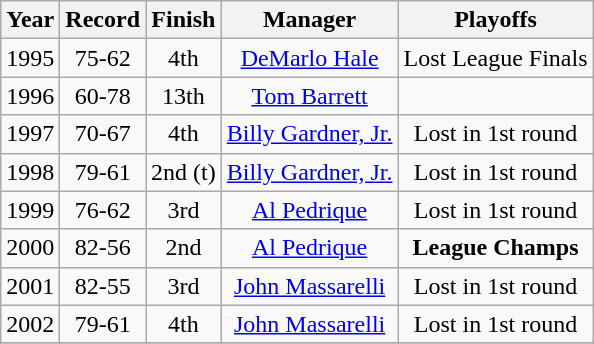<table class="wikitable">
<tr>
<th>Year</th>
<th>Record</th>
<th>Finish</th>
<th>Manager</th>
<th>Playoffs</th>
</tr>
<tr align=center>
<td>1995</td>
<td>75-62</td>
<td>4th</td>
<td><a href='#'>DeMarlo Hale</a></td>
<td>Lost League Finals</td>
</tr>
<tr align=center>
<td>1996</td>
<td>60-78</td>
<td>13th</td>
<td><a href='#'>Tom Barrett</a></td>
<td></td>
</tr>
<tr align=center>
<td>1997</td>
<td>70-67</td>
<td>4th</td>
<td><a href='#'>Billy Gardner, Jr.</a></td>
<td>Lost in 1st round</td>
</tr>
<tr align=center>
<td>1998</td>
<td>79-61</td>
<td>2nd (t)</td>
<td><a href='#'>Billy Gardner, Jr.</a></td>
<td>Lost in 1st round</td>
</tr>
<tr align=center>
<td>1999</td>
<td>76-62</td>
<td>3rd</td>
<td><a href='#'>Al Pedrique</a></td>
<td>Lost in 1st round</td>
</tr>
<tr align=center>
<td>2000</td>
<td>82-56</td>
<td>2nd</td>
<td><a href='#'>Al Pedrique</a></td>
<td><strong>League Champs</strong></td>
</tr>
<tr align=center>
<td>2001</td>
<td>82-55</td>
<td>3rd</td>
<td><a href='#'>John Massarelli</a></td>
<td>Lost in 1st round</td>
</tr>
<tr align=center>
<td>2002</td>
<td>79-61</td>
<td>4th</td>
<td><a href='#'>John Massarelli</a></td>
<td>Lost in 1st round</td>
</tr>
<tr align=center>
</tr>
</table>
